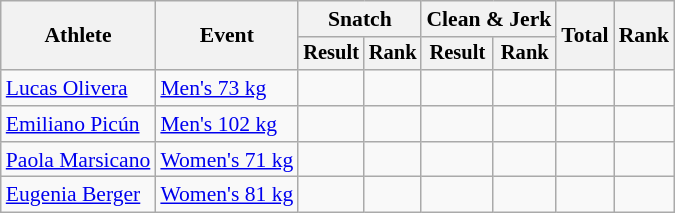<table class="wikitable" style="font-size:90%">
<tr>
<th rowspan=2>Athlete</th>
<th rowspan=2>Event</th>
<th colspan="2">Snatch</th>
<th colspan="2">Clean & Jerk</th>
<th rowspan="2">Total</th>
<th rowspan="2">Rank</th>
</tr>
<tr style="font-size:95%">
<th>Result</th>
<th>Rank</th>
<th>Result</th>
<th>Rank</th>
</tr>
<tr align=center>
<td align=left><a href='#'>Lucas Olivera</a></td>
<td align=left><a href='#'>Men's 73 kg</a></td>
<td></td>
<td></td>
<td></td>
<td></td>
<td></td>
<td></td>
</tr>
<tr align=center>
<td align=left><a href='#'>Emiliano Picún</a></td>
<td align=left><a href='#'>Men's 102 kg</a></td>
<td></td>
<td></td>
<td></td>
<td></td>
<td></td>
<td></td>
</tr>
<tr align=center>
<td align=left><a href='#'>Paola Marsicano</a></td>
<td align=left><a href='#'>Women's 71 kg</a></td>
<td></td>
<td></td>
<td></td>
<td></td>
<td></td>
<td></td>
</tr>
<tr align=center>
<td align=left><a href='#'>Eugenia Berger</a></td>
<td align=left><a href='#'>Women's 81 kg</a></td>
<td></td>
<td></td>
<td></td>
<td></td>
<td></td>
<td></td>
</tr>
</table>
